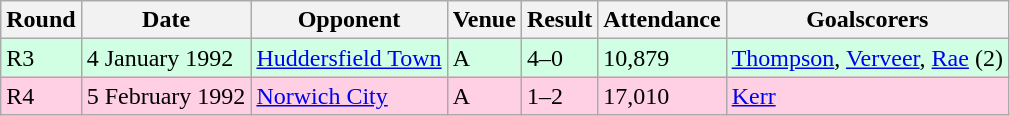<table class="wikitable">
<tr>
<th>Round</th>
<th>Date</th>
<th>Opponent</th>
<th>Venue</th>
<th>Result</th>
<th>Attendance</th>
<th>Goalscorers</th>
</tr>
<tr style="background-color: #d0ffe3;">
<td>R3</td>
<td>4 January 1992</td>
<td><a href='#'>Huddersfield Town</a></td>
<td>A</td>
<td>4–0</td>
<td>10,879</td>
<td><a href='#'>Thompson</a>, <a href='#'>Verveer</a>, <a href='#'>Rae</a> (2)</td>
</tr>
<tr style="background-color: #ffd0e3;">
<td>R4</td>
<td>5 February 1992</td>
<td><a href='#'>Norwich City</a></td>
<td>A</td>
<td>1–2</td>
<td>17,010</td>
<td><a href='#'>Kerr</a></td>
</tr>
</table>
